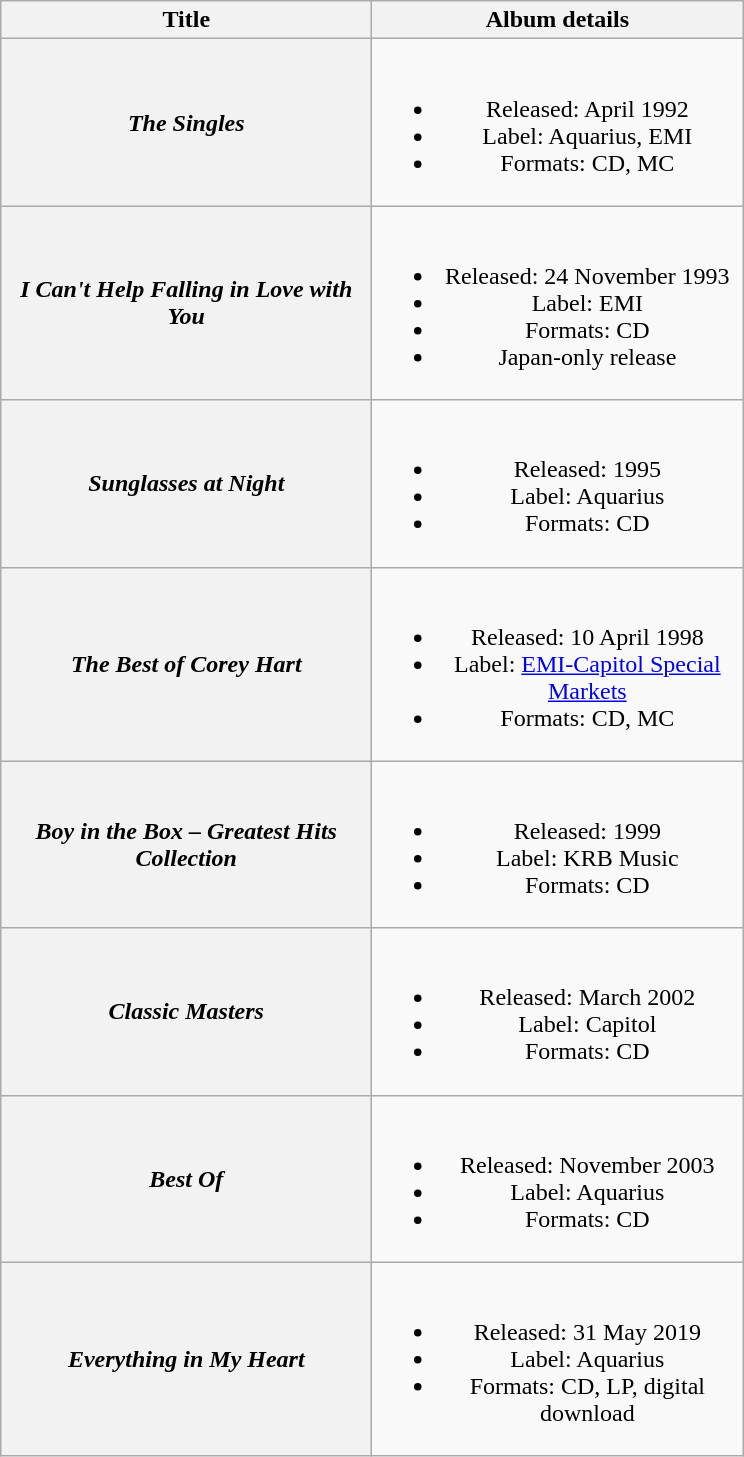<table class="wikitable plainrowheaders" style="text-align:center;">
<tr>
<th scope="col" style="width:15em;">Title</th>
<th scope="col" style="width:15em;">Album details</th>
</tr>
<tr>
<th scope="row"><em>The Singles</em></th>
<td><br><ul><li>Released: April 1992</li><li>Label: Aquarius, EMI</li><li>Formats: CD, MC</li></ul></td>
</tr>
<tr>
<th scope="row"><em>I Can't Help Falling in Love with You</em></th>
<td><br><ul><li>Released: 24 November 1993</li><li>Label: EMI</li><li>Formats: CD</li><li>Japan-only release</li></ul></td>
</tr>
<tr>
<th scope="row"><em>Sunglasses at Night</em></th>
<td><br><ul><li>Released: 1995</li><li>Label: Aquarius</li><li>Formats: CD</li></ul></td>
</tr>
<tr>
<th scope="row"><em>The Best of Corey Hart</em></th>
<td><br><ul><li>Released: 10 April 1998</li><li>Label: <a href='#'>EMI-Capitol Special Markets</a></li><li>Formats: CD, MC</li></ul></td>
</tr>
<tr>
<th scope="row"><em>Boy in the Box – Greatest Hits Collection</em></th>
<td><br><ul><li>Released: 1999</li><li>Label: KRB Music</li><li>Formats: CD</li></ul></td>
</tr>
<tr>
<th scope="row"><em>Classic Masters</em></th>
<td><br><ul><li>Released: March 2002</li><li>Label: Capitol</li><li>Formats: CD</li></ul></td>
</tr>
<tr>
<th scope="row"><em>Best Of</em></th>
<td><br><ul><li>Released: November 2003</li><li>Label: Aquarius</li><li>Formats: CD</li></ul></td>
</tr>
<tr>
<th scope="row"><em>Everything in My Heart</em></th>
<td><br><ul><li>Released: 31 May 2019</li><li>Label: Aquarius</li><li>Formats: CD, LP, digital download</li></ul></td>
</tr>
</table>
